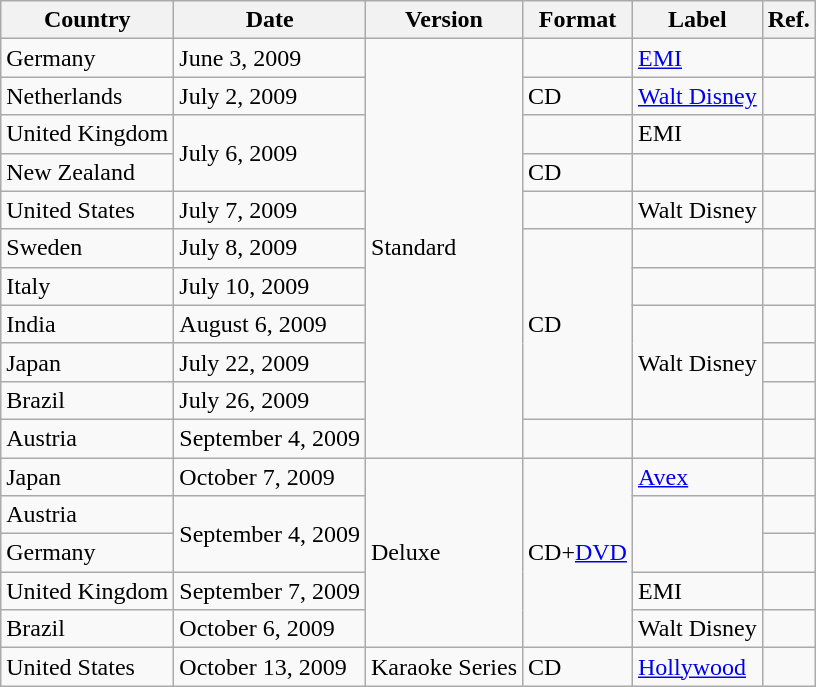<table class="wikitable">
<tr>
<th>Country</th>
<th>Date</th>
<th>Version</th>
<th>Format</th>
<th>Label</th>
<th>Ref.</th>
</tr>
<tr>
<td>Germany</td>
<td>June 3, 2009</td>
<td rowspan="11">Standard</td>
<td></td>
<td><a href='#'>EMI</a></td>
<td></td>
</tr>
<tr>
<td>Netherlands</td>
<td>July 2, 2009</td>
<td>CD</td>
<td><a href='#'>Walt Disney</a></td>
<td></td>
</tr>
<tr>
<td>United Kingdom</td>
<td rowspan="2">July 6, 2009</td>
<td></td>
<td>EMI</td>
<td></td>
</tr>
<tr>
<td>New Zealand</td>
<td>CD</td>
<td></td>
<td></td>
</tr>
<tr>
<td>United States</td>
<td>July 7, 2009</td>
<td></td>
<td>Walt Disney</td>
<td></td>
</tr>
<tr>
<td>Sweden</td>
<td>July 8, 2009</td>
<td rowspan="5">CD</td>
<td></td>
<td></td>
</tr>
<tr>
<td>Italy</td>
<td>July 10, 2009</td>
<td></td>
<td></td>
</tr>
<tr>
<td>India</td>
<td>August 6, 2009</td>
<td rowspan="3">Walt Disney</td>
<td></td>
</tr>
<tr>
<td>Japan</td>
<td>July 22, 2009</td>
<td></td>
</tr>
<tr>
<td>Brazil</td>
<td>July 26, 2009</td>
<td></td>
</tr>
<tr>
<td>Austria</td>
<td>September 4, 2009</td>
<td></td>
<td></td>
<td></td>
</tr>
<tr>
<td>Japan</td>
<td>October 7, 2009</td>
<td rowspan="5">Deluxe</td>
<td rowspan=5>CD+<a href='#'>DVD</a></td>
<td><a href='#'>Avex</a></td>
<td></td>
</tr>
<tr>
<td>Austria</td>
<td rowspan=2>September 4, 2009</td>
<td rowspan=2></td>
<td></td>
</tr>
<tr>
<td>Germany</td>
<td></td>
</tr>
<tr>
<td>United Kingdom</td>
<td>September 7, 2009</td>
<td>EMI</td>
<td></td>
</tr>
<tr>
<td>Brazil</td>
<td>October 6, 2009</td>
<td>Walt Disney</td>
<td></td>
</tr>
<tr>
<td>United States</td>
<td>October 13, 2009</td>
<td>Karaoke Series</td>
<td>CD</td>
<td><a href='#'>Hollywood</a></td>
<td></td>
</tr>
</table>
